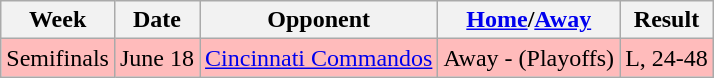<table class="wikitable">
<tr>
<th>Week</th>
<th>Date</th>
<th>Opponent</th>
<th><a href='#'>Home</a>/<a href='#'>Away</a></th>
<th>Result</th>
</tr>
<tr bgcolor="#ffbbbb">
<td>Semifinals</td>
<td>June 18</td>
<td><a href='#'>Cincinnati Commandos</a></td>
<td>Away - (Playoffs)</td>
<td>L, 24-48</td>
</tr>
</table>
